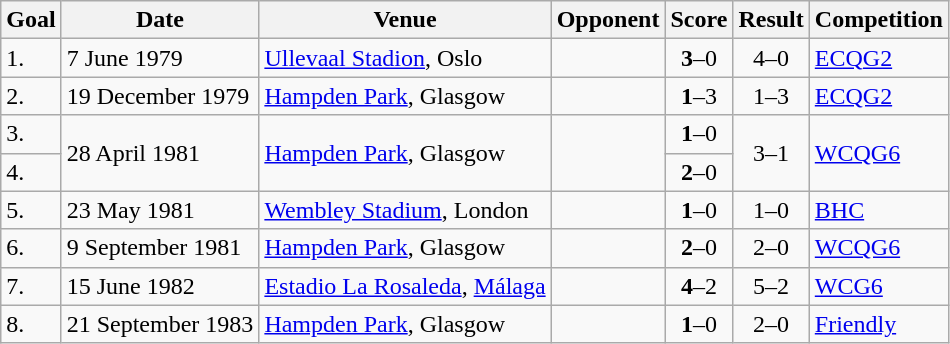<table class="wikitable">
<tr>
<th>Goal</th>
<th>Date</th>
<th>Venue</th>
<th>Opponent</th>
<th>Score</th>
<th>Result</th>
<th>Competition</th>
</tr>
<tr>
<td>1.</td>
<td>7 June 1979</td>
<td><a href='#'>Ullevaal Stadion</a>, Oslo</td>
<td></td>
<td align=center><strong>3</strong>–0</td>
<td align=center>4–0</td>
<td><a href='#'>ECQG2</a></td>
</tr>
<tr>
<td>2.</td>
<td>19 December 1979</td>
<td><a href='#'>Hampden Park</a>, Glasgow</td>
<td></td>
<td align=center><strong>1</strong>–3</td>
<td align=center>1–3</td>
<td><a href='#'>ECQG2</a></td>
</tr>
<tr>
<td>3.</td>
<td rowspan="2">28 April 1981</td>
<td rowspan="2"><a href='#'>Hampden Park</a>, Glasgow</td>
<td rowspan="2"></td>
<td align=center><strong>1</strong>–0</td>
<td align=center rowspan="2">3–1</td>
<td rowspan="2"><a href='#'>WCQG6</a></td>
</tr>
<tr>
<td>4.</td>
<td align=center><strong>2</strong>–0</td>
</tr>
<tr>
<td>5.</td>
<td>23 May 1981</td>
<td><a href='#'>Wembley Stadium</a>, London</td>
<td></td>
<td align=center><strong>1</strong>–0</td>
<td align=center>1–0</td>
<td><a href='#'>BHC</a></td>
</tr>
<tr>
<td>6.</td>
<td>9 September 1981</td>
<td><a href='#'>Hampden Park</a>, Glasgow</td>
<td></td>
<td align=center><strong>2</strong>–0</td>
<td align=center>2–0</td>
<td><a href='#'>WCQG6</a></td>
</tr>
<tr>
<td>7.</td>
<td>15 June 1982</td>
<td><a href='#'>Estadio La Rosaleda</a>, <a href='#'>Málaga</a></td>
<td></td>
<td align=center><strong>4</strong>–2</td>
<td align=center>5–2</td>
<td><a href='#'>WCG6</a></td>
</tr>
<tr>
<td>8.</td>
<td>21 September 1983</td>
<td><a href='#'>Hampden Park</a>, Glasgow</td>
<td></td>
<td align=center><strong>1</strong>–0</td>
<td align=center>2–0</td>
<td><a href='#'>Friendly</a></td>
</tr>
</table>
